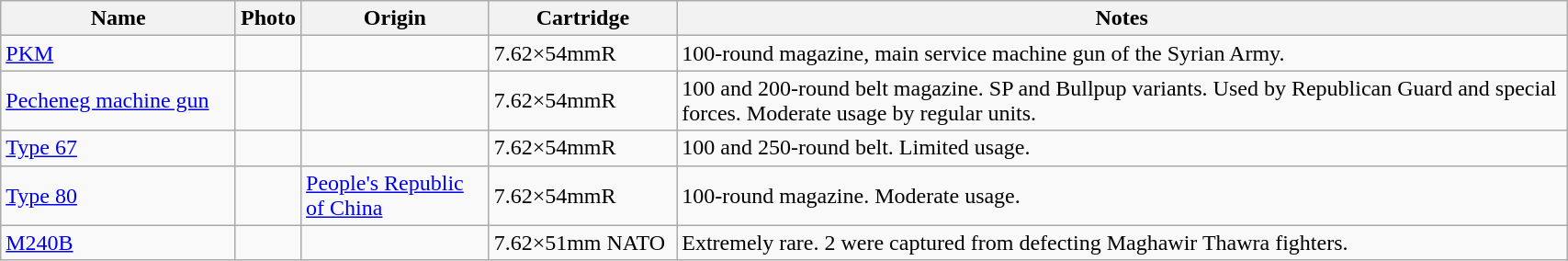<table class="wikitable" style="width:90%;">
<tr>
<th style="width:15%;">Name</th>
<th>Photo</th>
<th style="width:12%;">Origin</th>
<th style="width:12%;">Cartridge</th>
<th>Notes</th>
</tr>
<tr>
<td><a href='#'>PKM</a></td>
<td></td>
<td></td>
<td>7.62×54mmR</td>
<td>100-round magazine, main service machine gun of the Syrian Army.</td>
</tr>
<tr>
<td><a href='#'>Pecheneg machine gun</a></td>
<td></td>
<td></td>
<td>7.62×54mmR</td>
<td>100 and 200-round belt magazine. SP and Bullpup variants. Used by Republican Guard and special forces. Moderate usage by regular units.</td>
</tr>
<tr>
<td><a href='#'>Type 67</a></td>
<td></td>
<td></td>
<td>7.62×54mmR</td>
<td>100 and 250-round belt. Limited usage.</td>
</tr>
<tr>
<td><a href='#'>Type 80</a></td>
<td></td>
<td> <a href='#'>People's Republic of China</a></td>
<td>7.62×54mmR</td>
<td>100-round magazine. Moderate usage.</td>
</tr>
<tr>
<td><a href='#'>M240B</a></td>
<td></td>
<td></td>
<td>7.62×51mm NATO</td>
<td>Extremely rare. 2 were captured from defecting Maghawir Thawra fighters.</td>
</tr>
</table>
